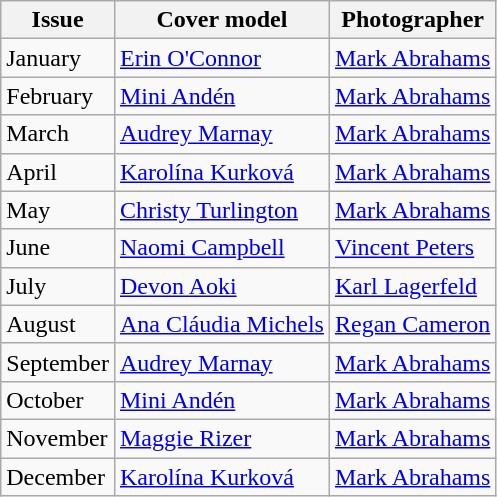<table class="sortable wikitable">
<tr>
<th>Issue</th>
<th>Cover model</th>
<th>Photographer</th>
</tr>
<tr>
<td>January</td>
<td><a href='#'>Erin O'Connor</a></td>
<td><a href='#'>Mark Abrahams</a></td>
</tr>
<tr>
<td>February</td>
<td><a href='#'>Mini Andén</a></td>
<td><a href='#'>Mark Abrahams</a></td>
</tr>
<tr>
<td>March</td>
<td><a href='#'>Audrey Marnay</a></td>
<td><a href='#'>Mark Abrahams</a></td>
</tr>
<tr>
<td>April</td>
<td><a href='#'>Karolína Kurková</a></td>
<td><a href='#'>Mark Abrahams</a></td>
</tr>
<tr>
<td>May</td>
<td><a href='#'>Christy Turlington</a></td>
<td><a href='#'>Mark Abrahams</a></td>
</tr>
<tr>
<td>June</td>
<td><a href='#'>Naomi Campbell</a></td>
<td><a href='#'>Vincent Peters</a></td>
</tr>
<tr>
<td>July</td>
<td><a href='#'>Devon Aoki</a></td>
<td><a href='#'>Karl Lagerfeld</a></td>
</tr>
<tr>
<td>August</td>
<td><a href='#'>Ana Cláudia Michels</a></td>
<td><a href='#'>Regan Cameron</a></td>
</tr>
<tr>
<td>September</td>
<td><a href='#'>Audrey Marnay</a></td>
<td><a href='#'>Mark Abrahams</a></td>
</tr>
<tr>
<td>October</td>
<td><a href='#'>Mini Andén</a></td>
<td><a href='#'>Mark Abrahams</a></td>
</tr>
<tr>
<td>November</td>
<td><a href='#'>Maggie Rizer</a></td>
<td><a href='#'>Mark Abrahams</a></td>
</tr>
<tr>
<td>December</td>
<td><a href='#'>Karolína Kurková</a></td>
<td><a href='#'>Mark Abrahams</a></td>
</tr>
</table>
